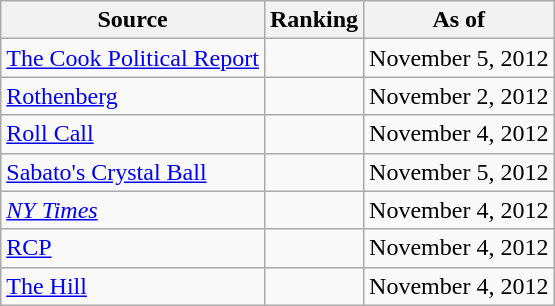<table class="wikitable" style="text-align:center">
<tr>
<th>Source</th>
<th>Ranking</th>
<th>As of</th>
</tr>
<tr>
<td align=left><a href='#'>The Cook Political Report</a></td>
<td></td>
<td>November 5, 2012</td>
</tr>
<tr>
<td align=left><a href='#'>Rothenberg</a></td>
<td></td>
<td>November 2, 2012</td>
</tr>
<tr>
<td align=left><a href='#'>Roll Call</a></td>
<td></td>
<td>November 4, 2012</td>
</tr>
<tr>
<td align=left><a href='#'>Sabato's Crystal Ball</a></td>
<td></td>
<td>November 5, 2012</td>
</tr>
<tr>
<td align=left><a href='#'><em>NY Times</em></a></td>
<td></td>
<td>November 4, 2012</td>
</tr>
<tr>
<td align="left"><a href='#'>RCP</a></td>
<td></td>
<td>November 4, 2012</td>
</tr>
<tr>
<td align=left><a href='#'>The Hill</a></td>
<td></td>
<td>November 4, 2012</td>
</tr>
</table>
